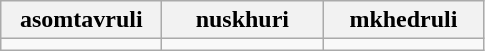<table class="wikitable" style="width:100">
<tr>
<th width="100">asomtavruli</th>
<th width="100">nuskhuri</th>
<th width="100">mkhedruli</th>
</tr>
<tr>
<td align="center"></td>
<td align="center"></td>
<td align="center"></td>
</tr>
</table>
